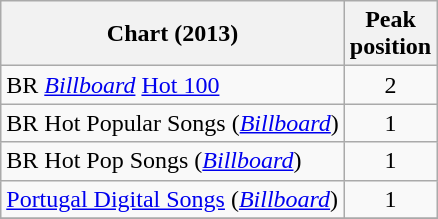<table class="wikitable sortable">
<tr>
<th>Chart (2013)</th>
<th style="text-align:center;">Peak<br>position</th>
</tr>
<tr>
<td>BR <em><a href='#'>Billboard</a></em> <a href='#'>Hot 100</a></td>
<td style="text-align:center;">2</td>
</tr>
<tr>
<td>BR Hot Popular Songs (<em><a href='#'>Billboard</a></em>)</td>
<td style="text-align:center;">1</td>
</tr>
<tr>
<td>BR Hot Pop Songs (<em><a href='#'>Billboard</a></em>)</td>
<td style="text-align:center;">1</td>
</tr>
<tr>
<td><a href='#'>Portugal Digital Songs</a> (<em><a href='#'>Billboard</a></em>)</td>
<td style="text-align:center;">1</td>
</tr>
<tr>
</tr>
</table>
